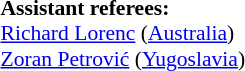<table width=50% style="font-size: 90%">
<tr>
<td><br><strong>Assistant referees:</strong>
<br><a href='#'>Richard Lorenc</a> (<a href='#'>Australia</a>)
<br><a href='#'>Zoran Petrović</a> (<a href='#'>Yugoslavia</a>)</td>
</tr>
</table>
